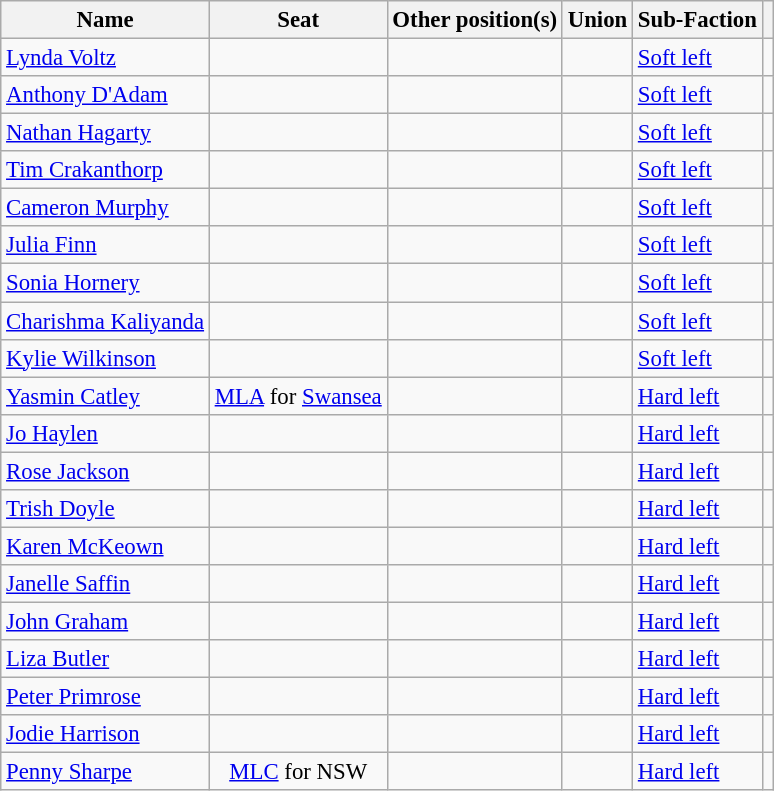<table class="wikitable" style="text-align:left; font-size:95%">
<tr>
<th>Name</th>
<th>Seat</th>
<th>Other position(s)</th>
<th>Union</th>
<th>Sub-Faction</th>
<th></th>
</tr>
<tr>
<td><a href='#'>Lynda Voltz</a></td>
<td></td>
<td></td>
<td></td>
<td><a href='#'>Soft left</a></td>
<td></td>
</tr>
<tr>
<td><a href='#'>Anthony D'Adam</a></td>
<td></td>
<td></td>
<td></td>
<td><a href='#'>Soft left</a></td>
<td></td>
</tr>
<tr>
<td><a href='#'>Nathan Hagarty</a></td>
<td></td>
<td></td>
<td></td>
<td><a href='#'>Soft left</a></td>
<td></td>
</tr>
<tr>
<td><a href='#'>Tim Crakanthorp</a></td>
<td></td>
<td></td>
<td></td>
<td><a href='#'>Soft left</a></td>
<td></td>
</tr>
<tr>
<td><a href='#'>Cameron Murphy</a></td>
<td></td>
<td></td>
<td></td>
<td><a href='#'>Soft left</a></td>
<td></td>
</tr>
<tr>
<td><a href='#'>Julia Finn</a></td>
<td></td>
<td></td>
<td></td>
<td><a href='#'>Soft left</a></td>
<td></td>
</tr>
<tr>
<td><a href='#'>Sonia Hornery</a></td>
<td></td>
<td></td>
<td></td>
<td><a href='#'>Soft left</a></td>
<td></td>
</tr>
<tr>
<td><a href='#'>Charishma Kaliyanda</a></td>
<td></td>
<td></td>
<td></td>
<td><a href='#'>Soft left</a></td>
<td></td>
</tr>
<tr>
<td><a href='#'>Kylie Wilkinson</a></td>
<td></td>
<td></td>
<td></td>
<td><a href='#'>Soft left</a></td>
<td></td>
</tr>
<tr>
<td><a href='#'>Yasmin Catley</a></td>
<td align=center><a href='#'>MLA</a> for <a href='#'>Swansea</a></td>
<td></td>
<td></td>
<td><a href='#'>Hard left</a></td>
<td></td>
</tr>
<tr>
<td><a href='#'>Jo Haylen</a></td>
<td></td>
<td></td>
<td></td>
<td><a href='#'>Hard left</a></td>
<td></td>
</tr>
<tr>
<td><a href='#'>Rose Jackson</a></td>
<td></td>
<td></td>
<td></td>
<td><a href='#'>Hard left</a></td>
<td></td>
</tr>
<tr>
<td><a href='#'>Trish Doyle</a></td>
<td></td>
<td></td>
<td></td>
<td><a href='#'>Hard left</a></td>
<td></td>
</tr>
<tr>
<td><a href='#'>Karen McKeown</a></td>
<td></td>
<td></td>
<td></td>
<td><a href='#'>Hard left</a></td>
<td></td>
</tr>
<tr>
<td><a href='#'>Janelle Saffin</a></td>
<td></td>
<td></td>
<td></td>
<td><a href='#'>Hard left</a></td>
<td></td>
</tr>
<tr>
<td><a href='#'>John Graham</a></td>
<td></td>
<td></td>
<td></td>
<td><a href='#'>Hard left</a></td>
<td></td>
</tr>
<tr>
<td><a href='#'>Liza Butler</a></td>
<td></td>
<td></td>
<td></td>
<td><a href='#'>Hard left</a></td>
<td></td>
</tr>
<tr>
<td><a href='#'>Peter Primrose</a></td>
<td></td>
<td></td>
<td></td>
<td><a href='#'>Hard left</a></td>
<td></td>
</tr>
<tr>
<td><a href='#'>Jodie Harrison</a></td>
<td></td>
<td></td>
<td></td>
<td><a href='#'>Hard left</a></td>
<td></td>
</tr>
<tr>
<td><a href='#'>Penny Sharpe</a></td>
<td align=center><a href='#'>MLC</a> for NSW</td>
<td></td>
<td></td>
<td><a href='#'>Hard left</a></td>
<td></td>
</tr>
</table>
